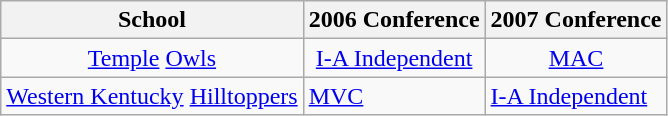<table class="wikitable sortable">
<tr>
<th>School</th>
<th>2006 Conference</th>
<th>2007 Conference</th>
</tr>
<tr style="text-align:center;">
<td><a href='#'>Temple</a> <a href='#'>Owls</a></td>
<td><a href='#'>I-A Independent</a></td>
<td><a href='#'>MAC</a></td>
</tr>
<tr>
<td><a href='#'>Western Kentucky</a> <a href='#'>Hilltoppers</a></td>
<td><a href='#'>MVC</a></td>
<td><a href='#'>I-A Independent</a></td>
</tr>
</table>
